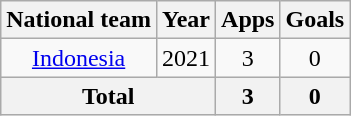<table class=wikitable style=text-align:center>
<tr>
<th>National team</th>
<th>Year</th>
<th>Apps</th>
<th>Goals</th>
</tr>
<tr>
<td><a href='#'>Indonesia</a></td>
<td>2021</td>
<td>3</td>
<td>0</td>
</tr>
<tr>
<th colspan=2>Total</th>
<th>3</th>
<th>0</th>
</tr>
</table>
